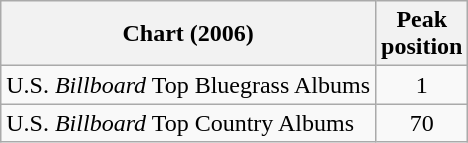<table class="wikitable">
<tr>
<th>Chart (2006)</th>
<th>Peak<br>position</th>
</tr>
<tr>
<td>U.S. <em>Billboard</em> Top Bluegrass Albums</td>
<td align="center">1</td>
</tr>
<tr>
<td>U.S. <em>Billboard</em> Top Country Albums</td>
<td align="center">70</td>
</tr>
</table>
